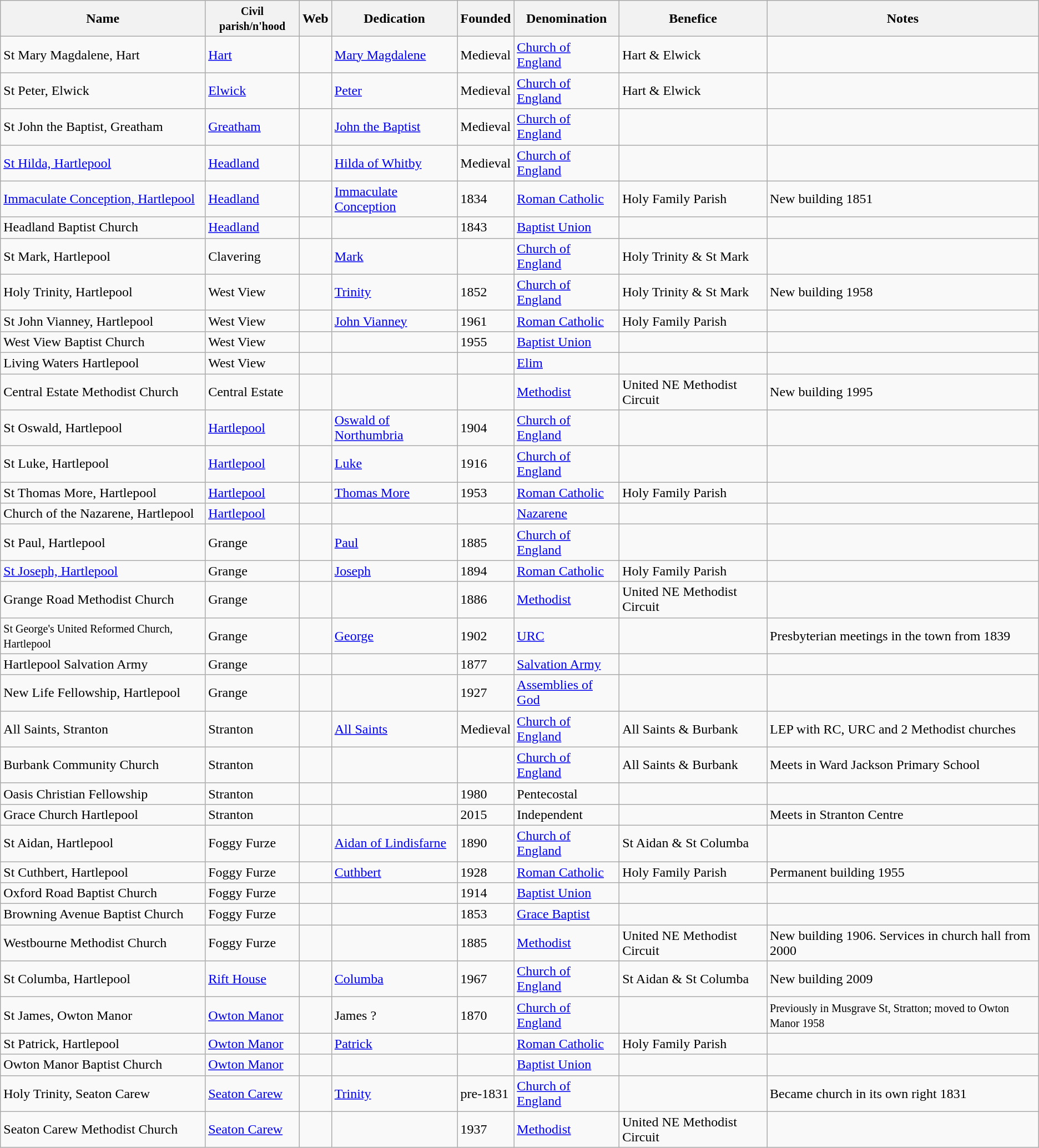<table class="wikitable sortable">
<tr>
<th scope="col">Name</th>
<th><small>Civil parish/n'hood</small></th>
<th>Web</th>
<th>Dedication</th>
<th>Founded</th>
<th scope="col">Denomination</th>
<th>Benefice</th>
<th>Notes</th>
</tr>
<tr>
<td>St Mary Magdalene, Hart</td>
<td><a href='#'>Hart</a></td>
<td></td>
<td><a href='#'>Mary Magdalene</a></td>
<td>Medieval</td>
<td><a href='#'>Church of England</a></td>
<td>Hart & Elwick</td>
<td></td>
</tr>
<tr>
<td>St Peter, Elwick</td>
<td><a href='#'>Elwick</a></td>
<td></td>
<td><a href='#'>Peter</a></td>
<td>Medieval</td>
<td><a href='#'>Church of England</a></td>
<td>Hart & Elwick</td>
<td></td>
</tr>
<tr>
<td>St John the Baptist, Greatham</td>
<td><a href='#'>Greatham</a></td>
<td></td>
<td><a href='#'>John the Baptist</a></td>
<td>Medieval</td>
<td><a href='#'>Church of England</a></td>
<td></td>
<td></td>
</tr>
<tr>
<td><a href='#'>St Hilda, Hartlepool</a></td>
<td><a href='#'>Headland</a></td>
<td></td>
<td><a href='#'>Hilda of Whitby</a></td>
<td>Medieval</td>
<td><a href='#'>Church of England</a></td>
<td></td>
<td></td>
</tr>
<tr>
<td><a href='#'>Immaculate Conception, Hartlepool</a></td>
<td><a href='#'>Headland</a></td>
<td></td>
<td><a href='#'>Immaculate Conception</a></td>
<td>1834</td>
<td><a href='#'>Roman Catholic</a></td>
<td>Holy Family Parish</td>
<td>New building 1851</td>
</tr>
<tr>
<td>Headland Baptist Church</td>
<td><a href='#'>Headland</a></td>
<td></td>
<td></td>
<td>1843</td>
<td><a href='#'>Baptist Union</a></td>
<td></td>
<td></td>
</tr>
<tr>
<td>St Mark, Hartlepool</td>
<td>Clavering</td>
<td></td>
<td><a href='#'>Mark</a></td>
<td></td>
<td><a href='#'>Church of England</a></td>
<td>Holy Trinity & St Mark</td>
<td></td>
</tr>
<tr>
<td>Holy Trinity, Hartlepool</td>
<td>West View</td>
<td></td>
<td><a href='#'>Trinity</a></td>
<td>1852</td>
<td><a href='#'>Church of England</a></td>
<td>Holy Trinity & St Mark</td>
<td>New building 1958</td>
</tr>
<tr>
<td>St John Vianney, Hartlepool</td>
<td>West View</td>
<td></td>
<td><a href='#'>John Vianney</a></td>
<td>1961</td>
<td><a href='#'>Roman Catholic</a></td>
<td>Holy Family Parish</td>
<td></td>
</tr>
<tr>
<td>West View Baptist Church</td>
<td>West View</td>
<td></td>
<td></td>
<td>1955</td>
<td><a href='#'>Baptist Union</a></td>
<td></td>
<td></td>
</tr>
<tr>
<td>Living Waters Hartlepool</td>
<td>West View</td>
<td></td>
<td></td>
<td></td>
<td><a href='#'>Elim</a></td>
<td></td>
<td></td>
</tr>
<tr>
<td>Central Estate Methodist Church</td>
<td>Central Estate</td>
<td></td>
<td></td>
<td></td>
<td><a href='#'>Methodist</a></td>
<td>United NE Methodist Circuit</td>
<td>New building 1995</td>
</tr>
<tr>
<td>St Oswald, Hartlepool</td>
<td><a href='#'>Hartlepool</a></td>
<td></td>
<td><a href='#'>Oswald of Northumbria</a></td>
<td>1904</td>
<td><a href='#'>Church of England</a></td>
<td></td>
<td></td>
</tr>
<tr>
<td>St Luke, Hartlepool</td>
<td><a href='#'>Hartlepool</a></td>
<td></td>
<td><a href='#'>Luke</a></td>
<td>1916</td>
<td><a href='#'>Church of England</a></td>
<td></td>
<td></td>
</tr>
<tr>
<td>St Thomas More, Hartlepool</td>
<td><a href='#'>Hartlepool</a></td>
<td></td>
<td><a href='#'>Thomas More</a></td>
<td>1953</td>
<td><a href='#'>Roman Catholic</a></td>
<td>Holy Family Parish</td>
<td></td>
</tr>
<tr>
<td>Church of the Nazarene, Hartlepool</td>
<td><a href='#'>Hartlepool</a></td>
<td></td>
<td></td>
<td></td>
<td><a href='#'>Nazarene</a></td>
<td></td>
<td></td>
</tr>
<tr>
<td>St Paul, Hartlepool</td>
<td>Grange</td>
<td></td>
<td><a href='#'>Paul</a></td>
<td>1885</td>
<td><a href='#'>Church of England</a></td>
<td></td>
<td></td>
</tr>
<tr>
<td><a href='#'>St Joseph, Hartlepool</a></td>
<td>Grange</td>
<td></td>
<td><a href='#'>Joseph</a></td>
<td>1894</td>
<td><a href='#'>Roman Catholic</a></td>
<td>Holy Family Parish</td>
<td></td>
</tr>
<tr>
<td>Grange Road Methodist Church</td>
<td>Grange</td>
<td></td>
<td></td>
<td>1886</td>
<td><a href='#'>Methodist</a></td>
<td>United NE Methodist Circuit</td>
<td></td>
</tr>
<tr>
<td><small>St George's United Reformed Church, Hartlepool</small></td>
<td>Grange</td>
<td></td>
<td><a href='#'>George</a></td>
<td>1902</td>
<td><a href='#'>URC</a></td>
<td></td>
<td>Presbyterian meetings in the town from 1839</td>
</tr>
<tr>
<td>Hartlepool Salvation Army</td>
<td>Grange</td>
<td></td>
<td></td>
<td>1877</td>
<td><a href='#'>Salvation Army</a></td>
<td></td>
<td></td>
</tr>
<tr>
<td>New Life Fellowship, Hartlepool</td>
<td>Grange</td>
<td></td>
<td></td>
<td>1927</td>
<td><a href='#'>Assemblies of God</a></td>
<td></td>
<td></td>
</tr>
<tr>
<td>All Saints, Stranton</td>
<td>Stranton</td>
<td></td>
<td><a href='#'>All Saints</a></td>
<td>Medieval</td>
<td><a href='#'>Church of England</a></td>
<td>All Saints & Burbank</td>
<td>LEP with RC, URC and  2 Methodist churches</td>
</tr>
<tr>
<td>Burbank Community Church</td>
<td>Stranton</td>
<td></td>
<td></td>
<td></td>
<td><a href='#'>Church of England</a></td>
<td>All Saints & Burbank</td>
<td>Meets in Ward Jackson Primary School</td>
</tr>
<tr>
<td>Oasis Christian Fellowship</td>
<td>Stranton</td>
<td></td>
<td></td>
<td>1980</td>
<td>Pentecostal</td>
<td></td>
<td></td>
</tr>
<tr>
<td>Grace Church Hartlepool</td>
<td>Stranton</td>
<td></td>
<td></td>
<td>2015</td>
<td>Independent</td>
<td></td>
<td>Meets in Stranton Centre</td>
</tr>
<tr>
<td>St Aidan, Hartlepool</td>
<td>Foggy Furze</td>
<td></td>
<td><a href='#'>Aidan of Lindisfarne</a></td>
<td>1890</td>
<td><a href='#'>Church of England</a></td>
<td>St Aidan & St Columba</td>
<td></td>
</tr>
<tr>
<td>St Cuthbert, Hartlepool</td>
<td>Foggy Furze</td>
<td></td>
<td><a href='#'>Cuthbert</a></td>
<td>1928</td>
<td><a href='#'>Roman Catholic</a></td>
<td>Holy Family Parish</td>
<td>Permanent building 1955</td>
</tr>
<tr>
<td>Oxford Road Baptist Church</td>
<td>Foggy Furze</td>
<td></td>
<td></td>
<td>1914</td>
<td><a href='#'>Baptist Union</a></td>
<td></td>
<td></td>
</tr>
<tr>
<td>Browning Avenue Baptist Church</td>
<td>Foggy Furze</td>
<td></td>
<td></td>
<td>1853</td>
<td><a href='#'>Grace Baptist</a></td>
<td></td>
<td></td>
</tr>
<tr>
<td>Westbourne Methodist Church</td>
<td>Foggy Furze</td>
<td></td>
<td></td>
<td>1885</td>
<td><a href='#'>Methodist</a></td>
<td>United NE Methodist Circuit</td>
<td>New building 1906. Services in church hall from 2000</td>
</tr>
<tr>
<td>St Columba, Hartlepool</td>
<td><a href='#'>Rift House</a></td>
<td></td>
<td><a href='#'>Columba</a></td>
<td>1967</td>
<td><a href='#'>Church of England</a></td>
<td>St Aidan & St Columba</td>
<td>New building 2009</td>
</tr>
<tr>
<td>St James, Owton Manor</td>
<td><a href='#'>Owton Manor</a></td>
<td></td>
<td>James ?</td>
<td>1870</td>
<td><a href='#'>Church of England</a></td>
<td></td>
<td><small>Previously in Musgrave St, Stratton; moved to Owton Manor 1958</small></td>
</tr>
<tr>
<td>St Patrick, Hartlepool</td>
<td><a href='#'>Owton Manor</a></td>
<td></td>
<td><a href='#'>Patrick</a></td>
<td></td>
<td><a href='#'>Roman Catholic</a></td>
<td>Holy Family Parish</td>
<td></td>
</tr>
<tr>
<td>Owton Manor Baptist Church</td>
<td><a href='#'>Owton Manor</a></td>
<td></td>
<td></td>
<td></td>
<td><a href='#'>Baptist Union</a></td>
<td></td>
<td></td>
</tr>
<tr>
<td>Holy Trinity, Seaton Carew</td>
<td><a href='#'>Seaton Carew</a></td>
<td></td>
<td><a href='#'>Trinity</a></td>
<td>pre-1831</td>
<td><a href='#'>Church of England</a></td>
<td></td>
<td>Became church in its own right 1831</td>
</tr>
<tr>
<td>Seaton Carew Methodist Church</td>
<td><a href='#'>Seaton Carew</a></td>
<td></td>
<td></td>
<td>1937</td>
<td><a href='#'>Methodist</a></td>
<td>United NE Methodist Circuit</td>
<td></td>
</tr>
</table>
